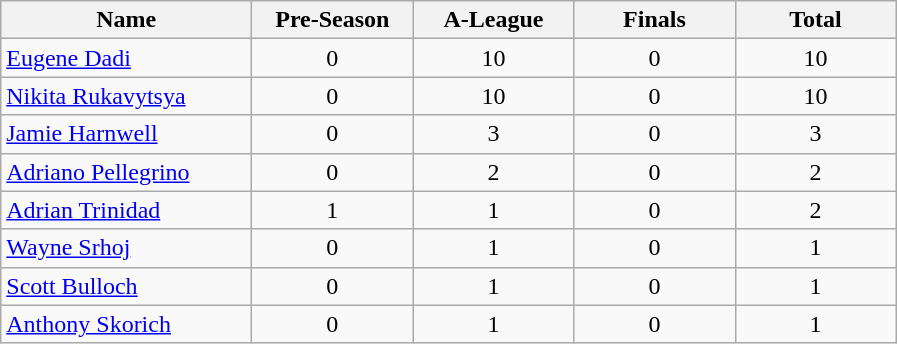<table class="wikitable sortable" style="text-align: center;">
<tr>
<th width=160>Name</th>
<th width=100>Pre-Season</th>
<th width=100>A-League</th>
<th width=100>Finals</th>
<th width=100>Total</th>
</tr>
<tr>
<td style="text-align:left;"> <a href='#'>Eugene Dadi</a></td>
<td>0</td>
<td>10</td>
<td>0</td>
<td>10</td>
</tr>
<tr>
<td style="text-align:left;"> <a href='#'>Nikita Rukavytsya</a></td>
<td>0</td>
<td>10</td>
<td>0</td>
<td>10</td>
</tr>
<tr>
<td style="text-align:left;"> <a href='#'>Jamie Harnwell</a></td>
<td>0</td>
<td>3</td>
<td>0</td>
<td>3</td>
</tr>
<tr>
<td style="text-align:left;"> <a href='#'>Adriano Pellegrino</a></td>
<td>0</td>
<td>2</td>
<td>0</td>
<td>2</td>
</tr>
<tr>
<td style="text-align:left;"> <a href='#'>Adrian Trinidad</a></td>
<td>1</td>
<td>1</td>
<td>0</td>
<td>2</td>
</tr>
<tr>
<td style="text-align:left;"> <a href='#'>Wayne Srhoj</a></td>
<td>0</td>
<td>1</td>
<td>0</td>
<td>1</td>
</tr>
<tr>
<td style="text-align:left;"> <a href='#'>Scott Bulloch</a></td>
<td>0</td>
<td>1</td>
<td>0</td>
<td>1</td>
</tr>
<tr>
<td style="text-align:left;"> <a href='#'>Anthony Skorich</a></td>
<td>0</td>
<td>1</td>
<td>0</td>
<td>1</td>
</tr>
</table>
